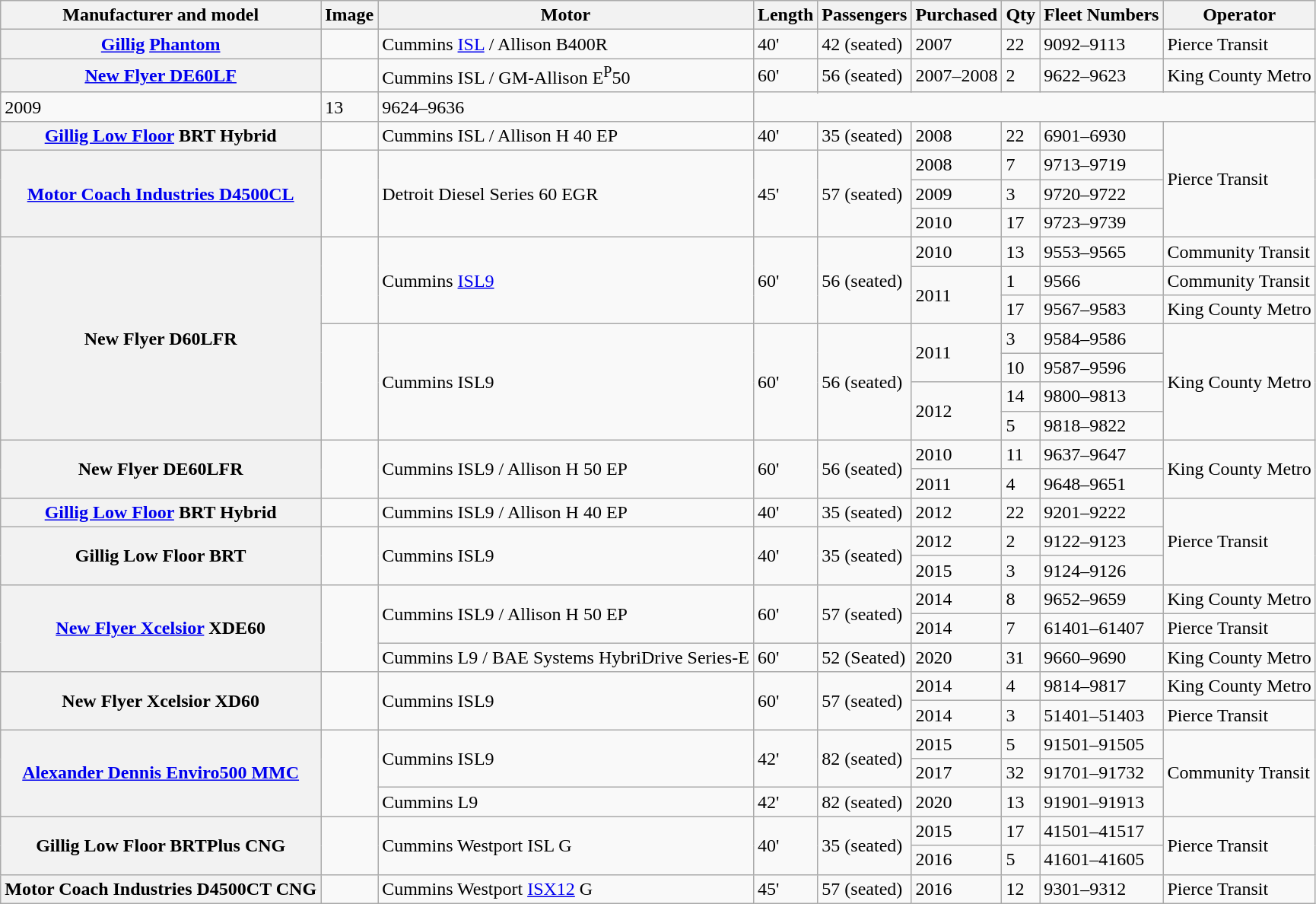<table class="wikitable">
<tr>
<th>Manufacturer and model</th>
<th>Image</th>
<th>Motor</th>
<th>Length</th>
<th>Passengers</th>
<th>Purchased</th>
<th>Qty</th>
<th>Fleet Numbers</th>
<th>Operator</th>
</tr>
<tr>
<th rowspan=1><a href='#'>Gillig</a> <a href='#'>Phantom</a></th>
<td rowspan=1></td>
<td rowspan=1>Cummins <a href='#'>ISL</a> / Allison B400R</td>
<td rowspan=1>40'</td>
<td rowspan=1>42 (seated)</td>
<td rowspan=1>2007</td>
<td>22</td>
<td>9092–9113</td>
<td>Pierce Transit</td>
</tr>
<tr>
<th rowspan=2><a href='#'>New Flyer DE60LF</a></th>
<td rowspan=2></td>
<td rowspan=2>Cummins ISL / GM-Allison E<sup>P</sup>50</td>
<td rowspan=2>60'</td>
<td rowspan=2>56 (seated)</td>
<td>2007–2008</td>
<td>2</td>
<td>9622–9623</td>
<td rowspan=2>King County Metro</td>
</tr>
<tr>
</tr>
<tr>
<td>2009</td>
<td>13</td>
<td>9624–9636</td>
</tr>
<tr>
<th rowspan="1"><a href='#'>Gillig Low Floor</a> BRT Hybrid</th>
<td></td>
<td>Cummins ISL / Allison H 40 EP</td>
<td>40'</td>
<td>35 (seated)</td>
<td>2008</td>
<td>22</td>
<td>6901–6930</td>
<td rowspan="4">Pierce Transit</td>
</tr>
<tr>
<th rowspan="3"><a href='#'>Motor Coach Industries D4500CL</a></th>
<td rowspan="3"></td>
<td rowspan="3">Detroit Diesel Series 60 EGR</td>
<td rowspan="3">45'</td>
<td rowspan="3">57 (seated)</td>
<td>2008</td>
<td>7</td>
<td>9713–9719</td>
</tr>
<tr>
<td>2009</td>
<td>3</td>
<td>9720–9722</td>
</tr>
<tr>
<td>2010</td>
<td>17</td>
<td>9723–9739</td>
</tr>
<tr>
<th rowspan="7">New Flyer D60LFR</th>
<td rowspan="3"></td>
<td rowspan="3">Cummins <a href='#'>ISL9</a></td>
<td rowspan="3">60'</td>
<td rowspan="3">56 (seated)</td>
<td>2010</td>
<td>13</td>
<td>9553–9565</td>
<td>Community Transit</td>
</tr>
<tr>
<td rowspan="2">2011</td>
<td>1</td>
<td>9566</td>
<td>Community Transit</td>
</tr>
<tr>
<td>17</td>
<td>9567–9583</td>
<td>King County Metro</td>
</tr>
<tr>
<td rowspan="4"></td>
<td rowspan="4">Cummins ISL9</td>
<td rowspan="4">60'</td>
<td rowspan="4">56 (seated)</td>
<td rowspan="2">2011</td>
<td>3</td>
<td>9584–9586</td>
<td rowspan="4">King County Metro</td>
</tr>
<tr>
<td>10</td>
<td>9587–9596</td>
</tr>
<tr>
<td rowspan="2">2012</td>
<td>14</td>
<td>9800–9813</td>
</tr>
<tr>
<td>5</td>
<td>9818–9822</td>
</tr>
<tr>
<th rowspan=2>New Flyer DE60LFR</th>
<td rowspan=2></td>
<td rowspan=2>Cummins ISL9 / Allison H 50 EP</td>
<td rowspan=2>60'</td>
<td rowspan=2>56 (seated)</td>
<td>2010</td>
<td>11</td>
<td>9637–9647</td>
<td rowspan=2>King County Metro</td>
</tr>
<tr>
<td>2011</td>
<td>4</td>
<td>9648–9651</td>
</tr>
<tr>
<th><a href='#'>Gillig Low Floor</a> BRT Hybrid</th>
<td></td>
<td>Cummins ISL9 / Allison H 40 EP</td>
<td>40'</td>
<td>35 (seated)</td>
<td>2012</td>
<td>22</td>
<td>9201–9222</td>
<td rowspan=3>Pierce Transit</td>
</tr>
<tr>
<th rowspan=2>Gillig Low Floor BRT</th>
<td rowspan=2></td>
<td rowspan=2>Cummins ISL9</td>
<td rowspan=2>40'</td>
<td rowspan=2>35 (seated)</td>
<td>2012</td>
<td>2</td>
<td>9122–9123</td>
</tr>
<tr>
<td>2015</td>
<td>3</td>
<td>9124–9126</td>
</tr>
<tr>
<th rowspan="3"><a href='#'>New Flyer Xcelsior</a> XDE60</th>
<td rowspan="3"></td>
<td rowspan=2>Cummins ISL9 / Allison H 50 EP</td>
<td rowspan=2>60'</td>
<td rowspan=2>57 (seated)</td>
<td>2014</td>
<td>8</td>
<td>9652–9659</td>
<td>King County Metro</td>
</tr>
<tr>
<td>2014</td>
<td>7</td>
<td>61401–61407</td>
<td>Pierce Transit</td>
</tr>
<tr>
<td>Cummins L9 / BAE Systems HybriDrive Series-E</td>
<td>60'</td>
<td>52 (Seated)</td>
<td>2020</td>
<td>31</td>
<td>9660–9690</td>
<td>King County Metro</td>
</tr>
<tr>
<th rowspan=2>New Flyer Xcelsior XD60</th>
<td rowspan=2></td>
<td rowspan=2>Cummins ISL9</td>
<td rowspan=2>60'</td>
<td rowspan=2>57 (seated)</td>
<td>2014</td>
<td>4</td>
<td>9814–9817</td>
<td>King County Metro</td>
</tr>
<tr>
<td>2014</td>
<td>3</td>
<td>51401–51403</td>
<td>Pierce Transit</td>
</tr>
<tr>
<th rowspan="3"><a href='#'>Alexander Dennis Enviro500 MMC</a></th>
<td rowspan="3"></td>
<td rowspan="2">Cummins ISL9</td>
<td rowspan="2">42'</td>
<td rowspan="2">82 (seated)</td>
<td>2015</td>
<td>5</td>
<td>91501–91505</td>
<td rowspan="3">Community Transit</td>
</tr>
<tr>
<td>2017</td>
<td>32</td>
<td>91701–91732</td>
</tr>
<tr>
<td>Cummins L9</td>
<td>42'</td>
<td>82 (seated)</td>
<td>2020</td>
<td>13</td>
<td>91901–91913</td>
</tr>
<tr ->
<th rowspan="2">Gillig Low Floor BRTPlus CNG</th>
<td rowspan="2"></td>
<td rowspan="2">Cummins Westport ISL G</td>
<td rowspan="2">40'</td>
<td rowspan="2">35 (seated)</td>
<td>2015</td>
<td>17</td>
<td>41501–41517</td>
<td rowspan="2">Pierce Transit</td>
</tr>
<tr>
<td>2016</td>
<td>5</td>
<td>41601–41605</td>
</tr>
<tr ->
<th>Motor Coach Industries D4500CT CNG</th>
<td></td>
<td>Cummins Westport <a href='#'>ISX12</a> G</td>
<td>45'</td>
<td>57 (seated)</td>
<td>2016</td>
<td>12</td>
<td>9301–9312</td>
<td>Pierce Transit</td>
</tr>
</table>
